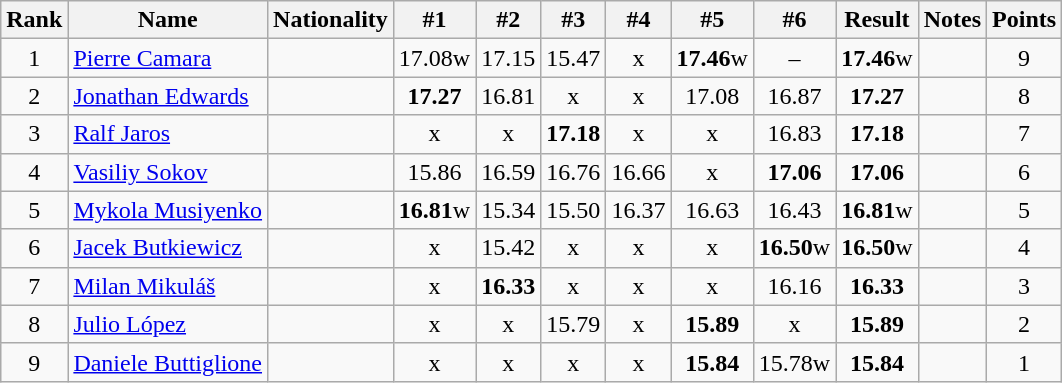<table class="wikitable sortable" style="text-align:center">
<tr>
<th>Rank</th>
<th>Name</th>
<th>Nationality</th>
<th>#1</th>
<th>#2</th>
<th>#3</th>
<th>#4</th>
<th>#5</th>
<th>#6</th>
<th>Result</th>
<th>Notes</th>
<th>Points</th>
</tr>
<tr>
<td>1</td>
<td align=left><a href='#'>Pierre Camara</a></td>
<td align=left></td>
<td>17.08w</td>
<td>17.15</td>
<td>15.47</td>
<td>x</td>
<td><strong>17.46</strong>w</td>
<td>–</td>
<td><strong>17.46</strong>w</td>
<td></td>
<td>9</td>
</tr>
<tr>
<td>2</td>
<td align=left><a href='#'>Jonathan Edwards</a></td>
<td align=left></td>
<td><strong>17.27</strong></td>
<td>16.81</td>
<td>x</td>
<td>x</td>
<td>17.08</td>
<td>16.87</td>
<td><strong>17.27</strong></td>
<td></td>
<td>8</td>
</tr>
<tr>
<td>3</td>
<td align=left><a href='#'>Ralf Jaros</a></td>
<td align=left></td>
<td>x</td>
<td>x</td>
<td><strong>17.18</strong></td>
<td>x</td>
<td>x</td>
<td>16.83</td>
<td><strong>17.18</strong></td>
<td></td>
<td>7</td>
</tr>
<tr>
<td>4</td>
<td align=left><a href='#'>Vasiliy Sokov</a></td>
<td align=left></td>
<td>15.86</td>
<td>16.59</td>
<td>16.76</td>
<td>16.66</td>
<td>x</td>
<td><strong>17.06</strong></td>
<td><strong>17.06</strong></td>
<td></td>
<td>6</td>
</tr>
<tr>
<td>5</td>
<td align=left><a href='#'>Mykola Musiyenko</a></td>
<td align=left></td>
<td><strong>16.81</strong>w</td>
<td>15.34</td>
<td>15.50</td>
<td>16.37</td>
<td>16.63</td>
<td>16.43</td>
<td><strong>16.81</strong>w</td>
<td></td>
<td>5</td>
</tr>
<tr>
<td>6</td>
<td align=left><a href='#'>Jacek Butkiewicz</a></td>
<td align=left></td>
<td>x</td>
<td>15.42</td>
<td>x</td>
<td>x</td>
<td>x</td>
<td><strong>16.50</strong>w</td>
<td><strong>16.50</strong>w</td>
<td></td>
<td>4</td>
</tr>
<tr>
<td>7</td>
<td align=left><a href='#'>Milan Mikuláš</a></td>
<td align=left></td>
<td>x</td>
<td><strong>16.33</strong></td>
<td>x</td>
<td>x</td>
<td>x</td>
<td>16.16</td>
<td><strong>16.33</strong></td>
<td></td>
<td>3</td>
</tr>
<tr>
<td>8</td>
<td align=left><a href='#'>Julio López</a></td>
<td align=left></td>
<td>x</td>
<td>x</td>
<td>15.79</td>
<td>x</td>
<td><strong>15.89</strong></td>
<td>x</td>
<td><strong>15.89</strong></td>
<td></td>
<td>2</td>
</tr>
<tr>
<td>9</td>
<td align=left><a href='#'>Daniele Buttiglione</a></td>
<td align=left></td>
<td>x</td>
<td>x</td>
<td>x</td>
<td>x</td>
<td><strong>15.84</strong></td>
<td>15.78w</td>
<td><strong>15.84</strong></td>
<td></td>
<td>1</td>
</tr>
</table>
